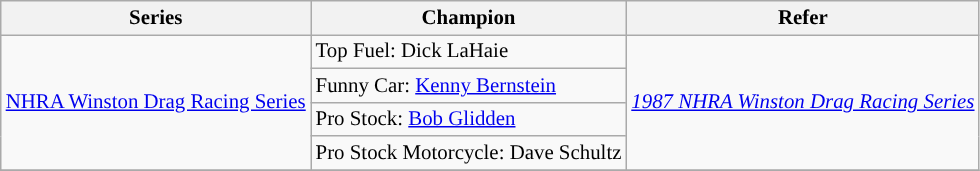<table class="wikitable" style="font-size:87%;">
<tr>
<th>Series</th>
<th>Champion</th>
<th>Refer</th>
</tr>
<tr>
<td rowspan=4><a href='#'>NHRA Winston Drag Racing Series</a></td>
<td>Top Fuel:  Dick LaHaie</td>
<td rowspan=4><em><a href='#'>1987 NHRA Winston Drag Racing Series</a></em></td>
</tr>
<tr>
<td>Funny Car:  <a href='#'>Kenny Bernstein</a></td>
</tr>
<tr>
<td>Pro Stock:  <a href='#'>Bob Glidden</a></td>
</tr>
<tr>
<td>Pro Stock Motorcycle:  Dave Schultz</td>
</tr>
<tr>
</tr>
</table>
